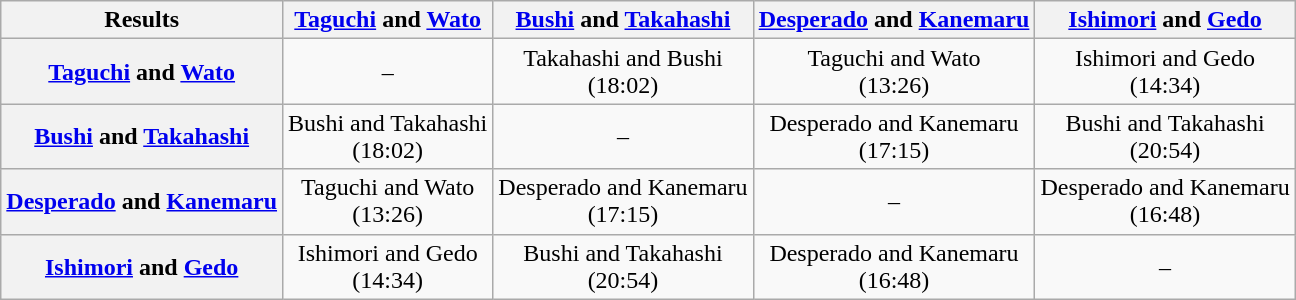<table class="wikitable" style="margin: 1em auto 1em auto">
<tr align="center">
<th>Results</th>
<th><a href='#'>Taguchi</a> and <a href='#'>Wato</a></th>
<th><a href='#'>Bushi</a> and <a href='#'>Takahashi</a></th>
<th><a href='#'>Desperado</a> and <a href='#'>Kanemaru</a></th>
<th><a href='#'>Ishimori</a> and <a href='#'>Gedo</a></th>
</tr>
<tr align="center">
<th><a href='#'>Taguchi</a> and <a href='#'>Wato</a></th>
<td>–</td>
<td>Takahashi and Bushi<br>(18:02)</td>
<td>Taguchi and Wato<br>(13:26)</td>
<td>Ishimori and Gedo<br>(14:34)</td>
</tr>
<tr align="center">
<th><a href='#'>Bushi</a> and <a href='#'>Takahashi</a></th>
<td>Bushi and Takahashi<br>(18:02)</td>
<td>–</td>
<td>Desperado and Kanemaru<br>(17:15)</td>
<td>Bushi and Takahashi<br>(20:54)</td>
</tr>
<tr align="center">
<th><a href='#'>Desperado</a> and <a href='#'>Kanemaru</a></th>
<td>Taguchi and Wato<br>(13:26)</td>
<td>Desperado and Kanemaru<br>(17:15)</td>
<td>–</td>
<td>Desperado and Kanemaru<br>(16:48)</td>
</tr>
<tr align="center">
<th><a href='#'>Ishimori</a> and <a href='#'>Gedo</a></th>
<td>Ishimori and Gedo<br>(14:34)</td>
<td>Bushi and Takahashi<br>(20:54)</td>
<td>Desperado and Kanemaru<br>(16:48)</td>
<td>–</td>
</tr>
</table>
